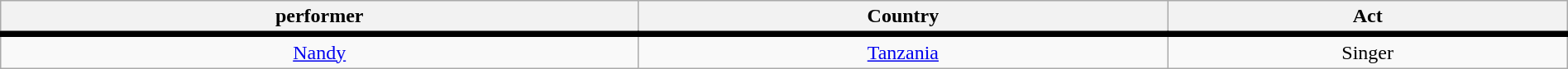<table class="wikitable" style="text-align:center; width:100%;">
<tr>
<th>performer</th>
<th>Country</th>
<th>Act</th>
</tr>
<tr style="border-top:5px solid black">
<td><a href='#'>Nandy</a></td>
<td><a href='#'>Tanzania</a></td>
<td>Singer</td>
</tr>
</table>
